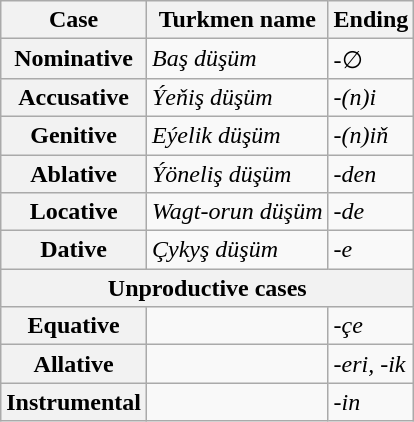<table class="wikitable">
<tr>
<th>Case</th>
<th>Turkmen name</th>
<th>Ending</th>
</tr>
<tr>
<th>Nominative</th>
<td><em>Baş düşüm</em></td>
<td>-∅</td>
</tr>
<tr>
<th>Accusative</th>
<td><em>Ýeňiş düşüm</em></td>
<td><em>-(n)i</em></td>
</tr>
<tr>
<th>Genitive</th>
<td><em>Eýelik düşüm</em></td>
<td><em>-(n)iň</em></td>
</tr>
<tr>
<th>Ablative</th>
<td><em>Ýöneliş düşüm</em></td>
<td><em>-den</em></td>
</tr>
<tr>
<th>Locative</th>
<td><em>Wagt-orun düşüm</em></td>
<td><em>-de</em></td>
</tr>
<tr>
<th>Dative</th>
<td><em>Çykyş düşüm</em></td>
<td><em>-e</em></td>
</tr>
<tr>
<th colspan=3>Unproductive cases</th>
</tr>
<tr>
<th>Equative</th>
<td></td>
<td><em>-çe</em></td>
</tr>
<tr>
<th>Allative</th>
<td></td>
<td><em>-eri, -ik</em></td>
</tr>
<tr>
<th>Instrumental</th>
<td></td>
<td><em>-in</em></td>
</tr>
</table>
